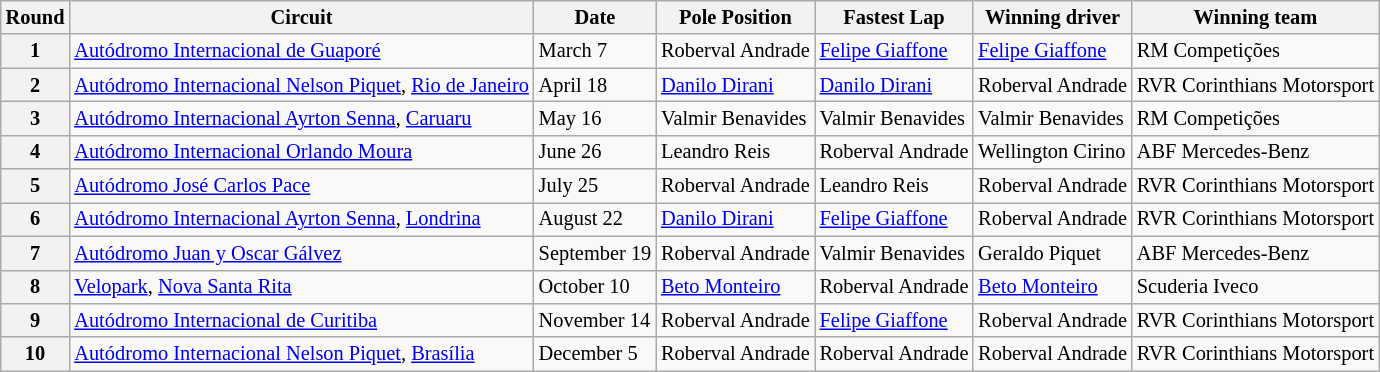<table class="wikitable" style="font-size: 85%">
<tr>
<th>Round</th>
<th>Circuit</th>
<th>Date</th>
<th>Pole Position</th>
<th>Fastest Lap</th>
<th>Winning driver</th>
<th>Winning team</th>
</tr>
<tr>
<th>1</th>
<td><a href='#'>Autódromo Internacional de Guaporé</a></td>
<td>March 7</td>
<td>Roberval Andrade</td>
<td><a href='#'>Felipe Giaffone</a></td>
<td><a href='#'>Felipe Giaffone</a></td>
<td>RM Competições</td>
</tr>
<tr>
<th>2</th>
<td><a href='#'>Autódromo Internacional Nelson Piquet</a>, <a href='#'>Rio de Janeiro</a></td>
<td>April 18</td>
<td><a href='#'>Danilo Dirani</a></td>
<td><a href='#'>Danilo Dirani</a></td>
<td>Roberval Andrade</td>
<td>RVR Corinthians Motorsport</td>
</tr>
<tr>
<th>3</th>
<td><a href='#'>Autódromo Internacional Ayrton Senna</a>, <a href='#'>Caruaru</a></td>
<td>May 16</td>
<td>Valmir Benavides</td>
<td>Valmir Benavides</td>
<td>Valmir Benavides</td>
<td>RM Competições</td>
</tr>
<tr>
<th>4</th>
<td><a href='#'>Autódromo Internacional Orlando Moura</a></td>
<td>June 26</td>
<td>Leandro Reis</td>
<td>Roberval Andrade</td>
<td>Wellington Cirino</td>
<td>ABF Mercedes-Benz</td>
</tr>
<tr>
<th>5</th>
<td><a href='#'>Autódromo José Carlos Pace</a></td>
<td>July 25</td>
<td>Roberval Andrade</td>
<td>Leandro Reis</td>
<td>Roberval Andrade</td>
<td>RVR Corinthians Motorsport</td>
</tr>
<tr>
<th>6</th>
<td><a href='#'>Autódromo Internacional Ayrton Senna</a>, <a href='#'>Londrina</a></td>
<td>August 22</td>
<td><a href='#'>Danilo Dirani</a></td>
<td><a href='#'>Felipe Giaffone</a></td>
<td>Roberval Andrade</td>
<td>RVR Corinthians Motorsport</td>
</tr>
<tr>
<th>7</th>
<td><a href='#'>Autódromo Juan y Oscar Gálvez</a></td>
<td>September 19</td>
<td>Roberval Andrade</td>
<td>Valmir Benavides</td>
<td>Geraldo Piquet</td>
<td>ABF Mercedes-Benz</td>
</tr>
<tr>
<th>8</th>
<td><a href='#'>Velopark</a>, <a href='#'>Nova Santa Rita</a></td>
<td>October 10</td>
<td><a href='#'>Beto Monteiro</a></td>
<td>Roberval Andrade</td>
<td><a href='#'>Beto Monteiro</a></td>
<td>Scuderia Iveco</td>
</tr>
<tr>
<th>9</th>
<td><a href='#'>Autódromo Internacional de Curitiba</a></td>
<td>November 14</td>
<td>Roberval Andrade</td>
<td><a href='#'>Felipe Giaffone</a></td>
<td>Roberval Andrade</td>
<td>RVR Corinthians Motorsport</td>
</tr>
<tr>
<th>10</th>
<td><a href='#'>Autódromo Internacional Nelson Piquet</a>, <a href='#'>Brasília</a></td>
<td>December 5</td>
<td>Roberval Andrade</td>
<td>Roberval Andrade</td>
<td>Roberval Andrade</td>
<td>RVR Corinthians Motorsport</td>
</tr>
</table>
